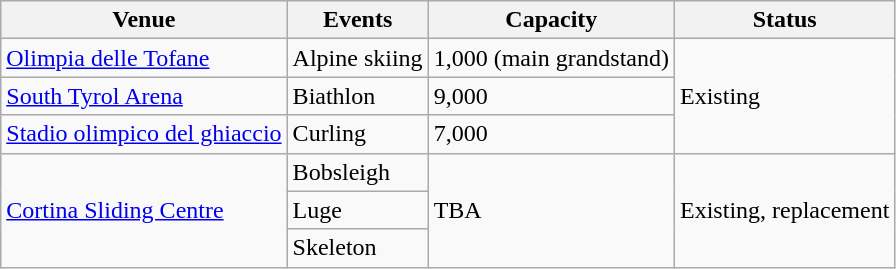<table class="wikitable sortable">
<tr>
<th>Venue</th>
<th>Events</th>
<th>Capacity</th>
<th>Status</th>
</tr>
<tr>
<td><a href='#'>Olimpia delle Tofane</a></td>
<td>Alpine skiing</td>
<td>1,000 (main grandstand)</td>
<td rowspan="3">Existing</td>
</tr>
<tr>
<td><a href='#'>South Tyrol Arena</a></td>
<td>Biathlon</td>
<td>9,000</td>
</tr>
<tr>
<td><a href='#'>Stadio olimpico del ghiaccio</a></td>
<td>Curling</td>
<td>7,000</td>
</tr>
<tr>
<td rowspan="3"><a href='#'>Cortina Sliding Centre</a></td>
<td>Bobsleigh</td>
<td rowspan="3">TBA</td>
<td rowspan="3">Existing, replacement</td>
</tr>
<tr>
<td>Luge</td>
</tr>
<tr>
<td>Skeleton</td>
</tr>
</table>
